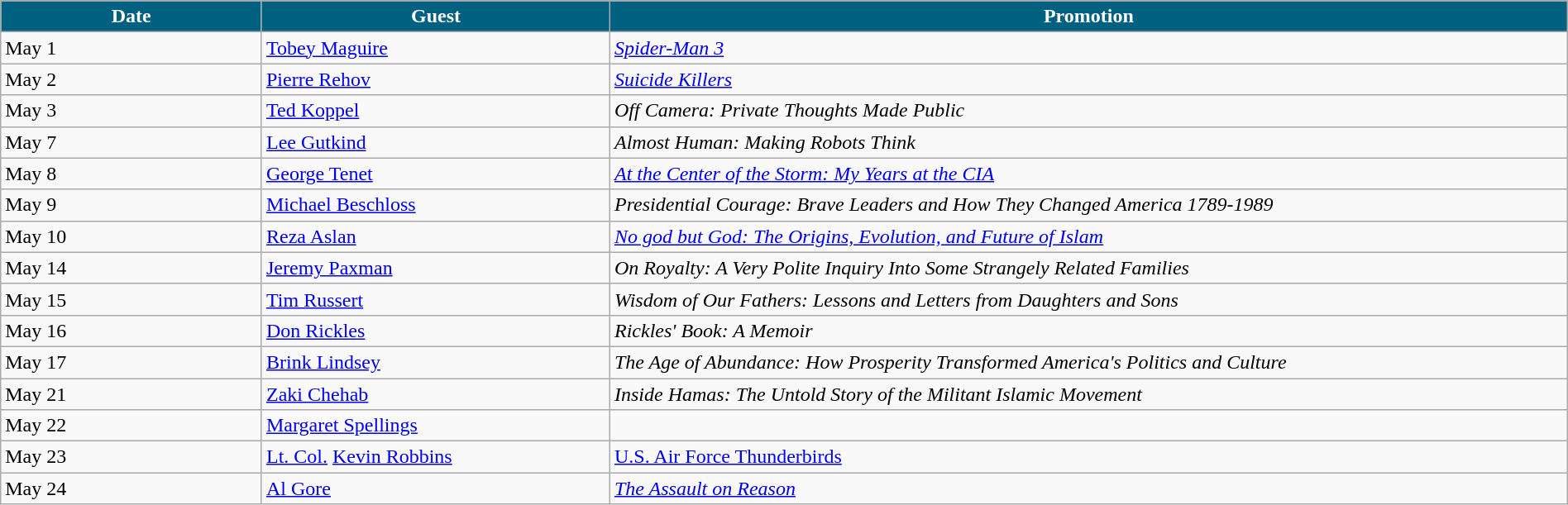<table class="wikitable" width="100%">
<tr ">
<th width="15%" style="background:#006080; color:#FFFFFF">Date</th>
<th width="20%" style="background:#006080; color:#FFFFFF">Guest</th>
<th width="55%" style="background:#006080; color:#FFFFFF">Promotion</th>
</tr>
<tr>
<td>May 1</td>
<td><a href='#'>Tobey Maguire</a></td>
<td><em><a href='#'>Spider-Man 3</a></em></td>
</tr>
<tr>
<td>May 2</td>
<td><a href='#'>Pierre Rehov</a></td>
<td><em><a href='#'>Suicide Killers</a></em></td>
</tr>
<tr>
<td>May 3</td>
<td><a href='#'>Ted Koppel</a></td>
<td><em>Off Camera: Private Thoughts Made Public</em></td>
</tr>
<tr>
<td>May 7</td>
<td><a href='#'>Lee Gutkind</a></td>
<td><em>Almost Human: Making Robots Think</em></td>
</tr>
<tr>
<td>May 8</td>
<td><a href='#'>George Tenet</a></td>
<td><em><a href='#'>At the Center of the Storm: My Years at the CIA</a></em></td>
</tr>
<tr>
<td>May 9</td>
<td><a href='#'>Michael Beschloss</a></td>
<td><em>Presidential Courage: Brave Leaders and How They Changed America 1789-1989</em></td>
</tr>
<tr>
<td>May 10</td>
<td><a href='#'>Reza Aslan</a></td>
<td><em><a href='#'>No god but God: The Origins, Evolution, and Future of Islam</a></em></td>
</tr>
<tr>
<td>May 14</td>
<td><a href='#'>Jeremy Paxman</a></td>
<td><em>On Royalty: A Very Polite Inquiry Into Some Strangely Related Families</em></td>
</tr>
<tr>
<td>May 15</td>
<td><a href='#'>Tim Russert</a></td>
<td><em>Wisdom of Our Fathers: Lessons and Letters from Daughters and Sons</em></td>
</tr>
<tr>
<td>May 16</td>
<td><a href='#'>Don Rickles</a></td>
<td><em>Rickles' Book: A Memoir</em></td>
</tr>
<tr>
<td>May 17</td>
<td><a href='#'>Brink Lindsey</a></td>
<td><em>The Age of Abundance: How Prosperity Transformed America's Politics and Culture</em></td>
</tr>
<tr>
<td>May 21</td>
<td><a href='#'>Zaki Chehab</a></td>
<td><em>Inside Hamas: The Untold Story of the Militant Islamic Movement</em></td>
</tr>
<tr>
<td>May 22</td>
<td><a href='#'>Margaret Spellings</a></td>
<td></td>
</tr>
<tr>
<td>May 23</td>
<td><a href='#'>Lt. Col.</a> <a href='#'>Kevin Robbins</a></td>
<td><a href='#'>U.S. Air Force Thunderbirds</a></td>
</tr>
<tr>
<td>May 24</td>
<td><a href='#'>Al Gore</a></td>
<td><em><a href='#'>The Assault on Reason</a></em></td>
</tr>
</table>
